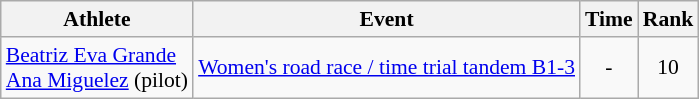<table class=wikitable style="font-size:90%">
<tr>
<th>Athlete</th>
<th>Event</th>
<th>Time</th>
<th>Rank</th>
</tr>
<tr>
<td><a href='#'>Beatriz Eva Grande</a><br> <a href='#'>Ana Miguelez</a> (pilot)</td>
<td><a href='#'>Women's road race / time trial tandem B1-3</a></td>
<td style="text-align:center;">-</td>
<td style="text-align:center;">10</td>
</tr>
</table>
